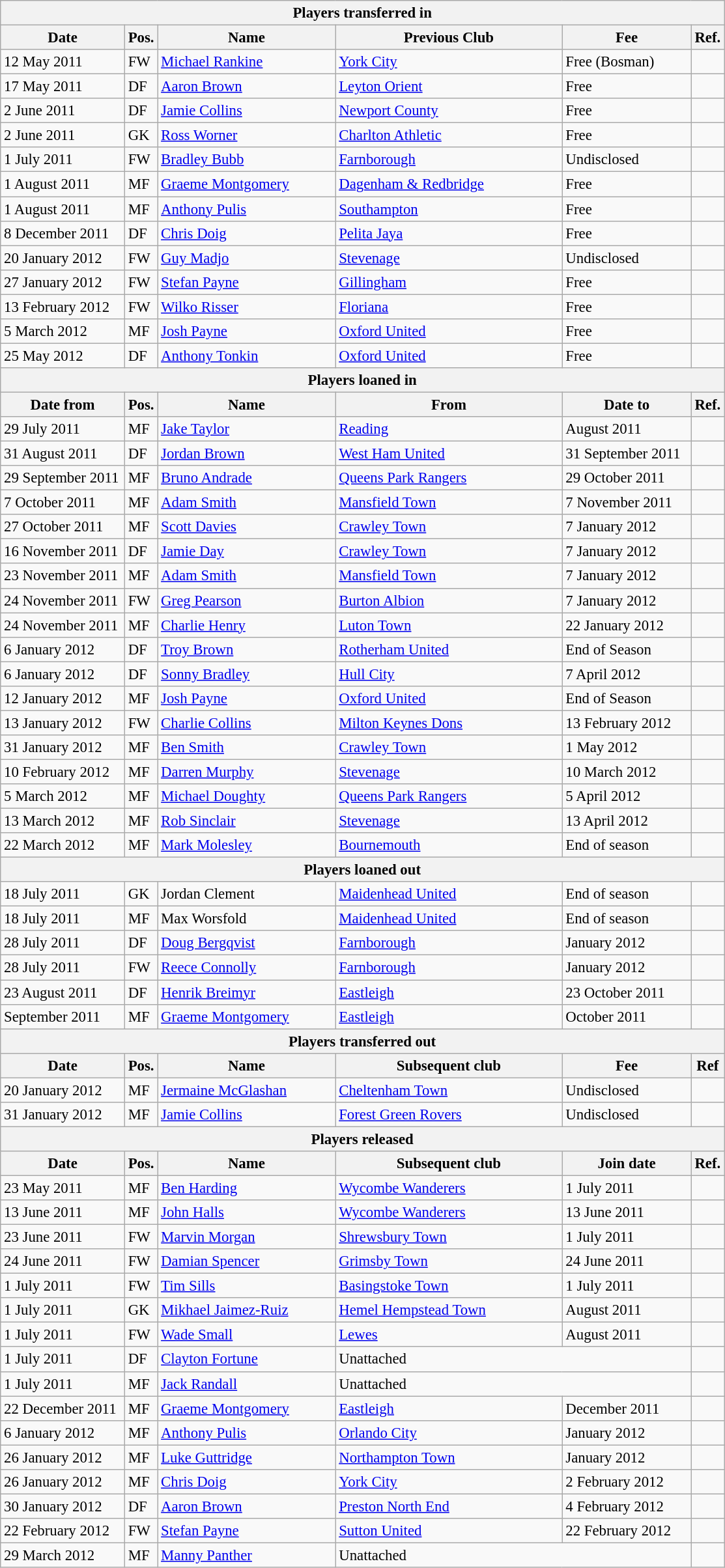<table class="wikitable" style="font-size:95%;">
<tr>
<th colspan="6">Players transferred in</th>
</tr>
<tr>
<th style="width:120px;">Date</th>
<th style="width:25px;">Pos.</th>
<th style="width:175px;">Name</th>
<th style="width:225px;">Previous Club</th>
<th style="width:125px;">Fee</th>
<th style="width:25px;">Ref.</th>
</tr>
<tr>
<td>12 May 2011</td>
<td>FW</td>
<td> <a href='#'>Michael Rankine</a></td>
<td> <a href='#'>York City</a></td>
<td>Free (Bosman)</td>
<td></td>
</tr>
<tr>
<td>17 May 2011</td>
<td>DF</td>
<td> <a href='#'>Aaron Brown</a></td>
<td> <a href='#'>Leyton Orient</a></td>
<td>Free</td>
<td></td>
</tr>
<tr>
<td>2 June 2011</td>
<td>DF</td>
<td> <a href='#'>Jamie Collins</a></td>
<td> <a href='#'>Newport County</a></td>
<td>Free</td>
<td></td>
</tr>
<tr>
<td>2 June 2011</td>
<td>GK</td>
<td> <a href='#'>Ross Worner</a></td>
<td> <a href='#'>Charlton Athletic</a></td>
<td>Free</td>
<td></td>
</tr>
<tr>
<td>1 July 2011</td>
<td>FW</td>
<td> <a href='#'>Bradley Bubb</a></td>
<td> <a href='#'>Farnborough</a></td>
<td>Undisclosed</td>
<td></td>
</tr>
<tr>
<td>1 August 2011</td>
<td>MF</td>
<td> <a href='#'>Graeme Montgomery</a></td>
<td> <a href='#'>Dagenham & Redbridge</a></td>
<td>Free</td>
<td></td>
</tr>
<tr>
<td>1 August 2011</td>
<td>MF</td>
<td> <a href='#'>Anthony Pulis</a></td>
<td> <a href='#'>Southampton</a></td>
<td>Free</td>
<td></td>
</tr>
<tr>
<td>8 December 2011</td>
<td>DF</td>
<td> <a href='#'>Chris Doig</a></td>
<td> <a href='#'>Pelita Jaya</a></td>
<td>Free</td>
<td></td>
</tr>
<tr>
<td>20 January 2012</td>
<td>FW</td>
<td> <a href='#'>Guy Madjo</a></td>
<td> <a href='#'>Stevenage</a></td>
<td>Undisclosed</td>
<td></td>
</tr>
<tr>
<td>27 January 2012</td>
<td>FW</td>
<td> <a href='#'>Stefan Payne</a></td>
<td> <a href='#'>Gillingham</a></td>
<td>Free</td>
<td></td>
</tr>
<tr>
<td>13 February 2012</td>
<td>FW</td>
<td> <a href='#'>Wilko Risser</a></td>
<td> <a href='#'>Floriana</a></td>
<td>Free</td>
<td></td>
</tr>
<tr>
<td>5 March 2012</td>
<td>MF</td>
<td> <a href='#'>Josh Payne</a></td>
<td> <a href='#'>Oxford United</a></td>
<td>Free</td>
<td></td>
</tr>
<tr>
<td>25 May 2012</td>
<td>DF</td>
<td> <a href='#'>Anthony Tonkin</a></td>
<td> <a href='#'>Oxford United</a></td>
<td>Free</td>
<td></td>
</tr>
<tr>
<th colspan="6">Players loaned in</th>
</tr>
<tr>
<th>Date from</th>
<th>Pos.</th>
<th>Name</th>
<th>From</th>
<th>Date to</th>
<th>Ref.</th>
</tr>
<tr>
<td>29 July 2011</td>
<td>MF</td>
<td> <a href='#'>Jake Taylor</a></td>
<td> <a href='#'>Reading</a></td>
<td>August 2011</td>
<td></td>
</tr>
<tr>
<td>31 August 2011</td>
<td>DF</td>
<td> <a href='#'>Jordan Brown</a></td>
<td> <a href='#'>West Ham United</a></td>
<td>31 September 2011</td>
<td></td>
</tr>
<tr>
<td>29 September 2011</td>
<td>MF</td>
<td> <a href='#'>Bruno Andrade</a></td>
<td> <a href='#'>Queens Park Rangers</a></td>
<td>29 October 2011</td>
<td></td>
</tr>
<tr>
<td>7 October 2011</td>
<td>MF</td>
<td> <a href='#'>Adam Smith</a></td>
<td> <a href='#'>Mansfield Town</a></td>
<td>7 November 2011</td>
<td></td>
</tr>
<tr>
<td>27 October 2011</td>
<td>MF</td>
<td> <a href='#'>Scott Davies</a></td>
<td> <a href='#'>Crawley Town</a></td>
<td>7 January 2012</td>
<td></td>
</tr>
<tr>
<td>16 November 2011</td>
<td>DF</td>
<td> <a href='#'>Jamie Day</a></td>
<td> <a href='#'>Crawley Town</a></td>
<td>7 January 2012</td>
<td></td>
</tr>
<tr>
<td>23 November 2011</td>
<td>MF</td>
<td> <a href='#'>Adam Smith</a></td>
<td> <a href='#'>Mansfield Town</a></td>
<td>7 January 2012</td>
<td></td>
</tr>
<tr>
<td>24 November 2011</td>
<td>FW</td>
<td> <a href='#'>Greg Pearson</a></td>
<td> <a href='#'>Burton Albion</a></td>
<td>7 January 2012</td>
<td></td>
</tr>
<tr>
<td>24 November 2011</td>
<td>MF</td>
<td> <a href='#'>Charlie Henry</a></td>
<td> <a href='#'>Luton Town</a></td>
<td>22 January 2012</td>
<td></td>
</tr>
<tr>
<td>6 January 2012</td>
<td>DF</td>
<td> <a href='#'>Troy Brown</a></td>
<td> <a href='#'>Rotherham United</a></td>
<td>End of Season</td>
<td></td>
</tr>
<tr>
<td>6 January 2012</td>
<td>DF</td>
<td> <a href='#'>Sonny Bradley</a></td>
<td> <a href='#'>Hull City</a></td>
<td>7 April 2012</td>
<td></td>
</tr>
<tr>
<td>12 January 2012</td>
<td>MF</td>
<td> <a href='#'>Josh Payne</a></td>
<td> <a href='#'>Oxford United</a></td>
<td>End of Season</td>
<td></td>
</tr>
<tr>
<td>13 January 2012</td>
<td>FW</td>
<td> <a href='#'>Charlie Collins</a></td>
<td> <a href='#'>Milton Keynes Dons</a></td>
<td>13 February 2012</td>
<td></td>
</tr>
<tr>
<td>31 January 2012</td>
<td>MF</td>
<td> <a href='#'>Ben Smith</a></td>
<td> <a href='#'>Crawley Town</a></td>
<td>1 May 2012</td>
<td></td>
</tr>
<tr>
<td>10 February 2012</td>
<td>MF</td>
<td> <a href='#'>Darren Murphy</a></td>
<td> <a href='#'>Stevenage</a></td>
<td>10 March 2012</td>
<td></td>
</tr>
<tr>
<td>5 March 2012</td>
<td>MF</td>
<td> <a href='#'>Michael Doughty</a></td>
<td> <a href='#'>Queens Park Rangers</a></td>
<td>5 April 2012</td>
<td></td>
</tr>
<tr>
<td>13 March 2012</td>
<td>MF</td>
<td> <a href='#'>Rob Sinclair</a></td>
<td> <a href='#'>Stevenage</a></td>
<td>13 April 2012</td>
<td></td>
</tr>
<tr>
<td>22 March 2012</td>
<td>MF</td>
<td> <a href='#'>Mark Molesley</a></td>
<td> <a href='#'>Bournemouth</a></td>
<td>End of season</td>
<td></td>
</tr>
<tr>
<th colspan="6">Players loaned out</th>
</tr>
<tr>
<td>18 July 2011</td>
<td>GK</td>
<td> Jordan Clement</td>
<td> <a href='#'>Maidenhead United</a></td>
<td>End of season</td>
<td></td>
</tr>
<tr>
<td>18 July 2011</td>
<td>MF</td>
<td> Max Worsfold</td>
<td> <a href='#'>Maidenhead United</a></td>
<td>End of season</td>
<td></td>
</tr>
<tr>
<td>28 July 2011</td>
<td>DF</td>
<td> <a href='#'>Doug Bergqvist</a></td>
<td> <a href='#'>Farnborough</a></td>
<td>January 2012</td>
<td></td>
</tr>
<tr>
<td>28 July 2011</td>
<td>FW</td>
<td> <a href='#'>Reece Connolly</a></td>
<td> <a href='#'>Farnborough</a></td>
<td>January 2012</td>
<td></td>
</tr>
<tr>
<td>23 August 2011</td>
<td>DF</td>
<td> <a href='#'>Henrik Breimyr</a></td>
<td> <a href='#'>Eastleigh</a></td>
<td>23 October 2011</td>
<td></td>
</tr>
<tr>
<td>September 2011</td>
<td>MF</td>
<td> <a href='#'>Graeme Montgomery</a></td>
<td> <a href='#'>Eastleigh</a></td>
<td>October 2011</td>
<td></td>
</tr>
<tr>
<th colspan="6">Players transferred out</th>
</tr>
<tr>
<th>Date</th>
<th>Pos.</th>
<th>Name</th>
<th>Subsequent club</th>
<th>Fee</th>
<th>Ref</th>
</tr>
<tr>
<td>20 January 2012</td>
<td>MF</td>
<td> <a href='#'>Jermaine McGlashan</a></td>
<td> <a href='#'>Cheltenham Town</a></td>
<td>Undisclosed</td>
<td></td>
</tr>
<tr>
<td>31 January 2012</td>
<td>MF</td>
<td> <a href='#'>Jamie Collins</a></td>
<td> <a href='#'>Forest Green Rovers</a></td>
<td>Undisclosed</td>
<td></td>
</tr>
<tr>
<th colspan="6">Players released</th>
</tr>
<tr>
<th>Date</th>
<th>Pos.</th>
<th>Name</th>
<th>Subsequent club</th>
<th>Join date</th>
<th>Ref.</th>
</tr>
<tr>
<td>23 May 2011</td>
<td>MF</td>
<td> <a href='#'>Ben Harding</a></td>
<td> <a href='#'>Wycombe Wanderers</a></td>
<td>1 July 2011</td>
<td></td>
</tr>
<tr>
<td>13 June 2011</td>
<td>MF</td>
<td> <a href='#'>John Halls</a></td>
<td> <a href='#'>Wycombe Wanderers</a></td>
<td>13 June 2011</td>
<td></td>
</tr>
<tr>
<td>23 June 2011</td>
<td>FW</td>
<td> <a href='#'>Marvin Morgan</a></td>
<td> <a href='#'>Shrewsbury Town</a></td>
<td>1 July 2011</td>
<td></td>
</tr>
<tr>
<td>24 June 2011</td>
<td>FW</td>
<td> <a href='#'>Damian Spencer</a></td>
<td> <a href='#'>Grimsby Town</a></td>
<td>24 June 2011</td>
<td></td>
</tr>
<tr>
<td>1 July 2011</td>
<td>FW</td>
<td> <a href='#'>Tim Sills</a></td>
<td> <a href='#'>Basingstoke Town</a></td>
<td>1 July 2011</td>
<td></td>
</tr>
<tr>
<td>1 July 2011</td>
<td>GK</td>
<td> <a href='#'>Mikhael Jaimez-Ruiz</a></td>
<td> <a href='#'>Hemel Hempstead Town</a></td>
<td>August 2011</td>
<td></td>
</tr>
<tr>
<td>1 July 2011</td>
<td>FW</td>
<td> <a href='#'>Wade Small</a></td>
<td> <a href='#'>Lewes</a></td>
<td>August 2011</td>
<td></td>
</tr>
<tr>
<td>1 July 2011</td>
<td>DF</td>
<td> <a href='#'>Clayton Fortune</a></td>
<td colspan="2">Unattached</td>
<td></td>
</tr>
<tr>
<td>1 July 2011</td>
<td>MF</td>
<td> <a href='#'>Jack Randall</a></td>
<td colspan="2">Unattached</td>
<td></td>
</tr>
<tr>
<td>22 December 2011</td>
<td>MF</td>
<td> <a href='#'>Graeme Montgomery</a></td>
<td> <a href='#'>Eastleigh</a></td>
<td>December 2011</td>
<td></td>
</tr>
<tr>
<td>6 January 2012</td>
<td>MF</td>
<td> <a href='#'>Anthony Pulis</a></td>
<td> <a href='#'>Orlando City</a></td>
<td>January 2012</td>
<td></td>
</tr>
<tr>
<td>26 January 2012</td>
<td>MF</td>
<td> <a href='#'>Luke Guttridge</a></td>
<td> <a href='#'>Northampton Town</a></td>
<td>January 2012</td>
<td></td>
</tr>
<tr>
<td>26 January 2012</td>
<td>MF</td>
<td> <a href='#'>Chris Doig</a></td>
<td> <a href='#'>York City</a></td>
<td>2 February 2012</td>
<td></td>
</tr>
<tr>
<td>30 January 2012</td>
<td>DF</td>
<td> <a href='#'>Aaron Brown</a></td>
<td> <a href='#'>Preston North End</a></td>
<td>4 February 2012</td>
<td></td>
</tr>
<tr>
<td>22 February 2012</td>
<td>FW</td>
<td> <a href='#'>Stefan Payne</a></td>
<td> <a href='#'>Sutton United</a></td>
<td>22 February 2012</td>
<td></td>
</tr>
<tr>
<td>29 March 2012</td>
<td>MF</td>
<td> <a href='#'>Manny Panther</a></td>
<td colspan="2">Unattached</td>
<td></td>
</tr>
</table>
